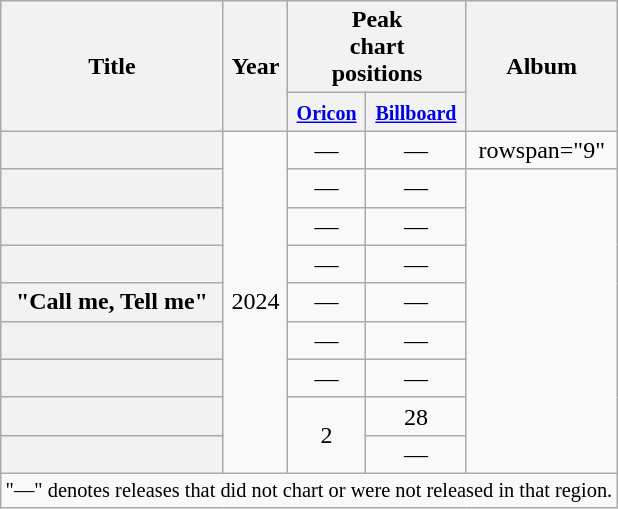<table class="wikitable plainrowheaders" style="text-align:center;">
<tr>
<th scope="col" rowspan="2">Title</th>
<th scope="col" rowspan="2">Year</th>
<th scope="col" colspan="2">Peak <br> chart <br> positions</th>
<th scope="col" rowspan="2">Album</th>
</tr>
<tr>
<th scope="col" colspan="1"><small><a href='#'>Oricon</a></small></th>
<th scope="col"><small><a href='#'>Billboard</a></small></th>
</tr>
<tr>
<th scope="row"></th>
<td rowspan="9">2024</td>
<td>—</td>
<td>—</td>
<td>rowspan="9" </td>
</tr>
<tr>
<th scope="row"></th>
<td>—</td>
<td>—</td>
</tr>
<tr>
<th scope="row"></th>
<td>—</td>
<td>—</td>
</tr>
<tr>
<th scope="row"></th>
<td>—</td>
<td>—</td>
</tr>
<tr>
<th scope="row">"Call me, Tell me"</th>
<td>—</td>
<td>—</td>
</tr>
<tr>
<th scope="row"></th>
<td>—</td>
<td>—</td>
</tr>
<tr>
<th scope="row"></th>
<td>—</td>
<td>—</td>
</tr>
<tr>
<th scope="row"></th>
<td rowspan="2">2</td>
<td>28</td>
</tr>
<tr>
<th scope="row"></th>
<td>—</td>
</tr>
<tr>
<td colspan="5" style="font-size:85%">"—" denotes releases that did not chart or were not released in that region.</td>
</tr>
</table>
